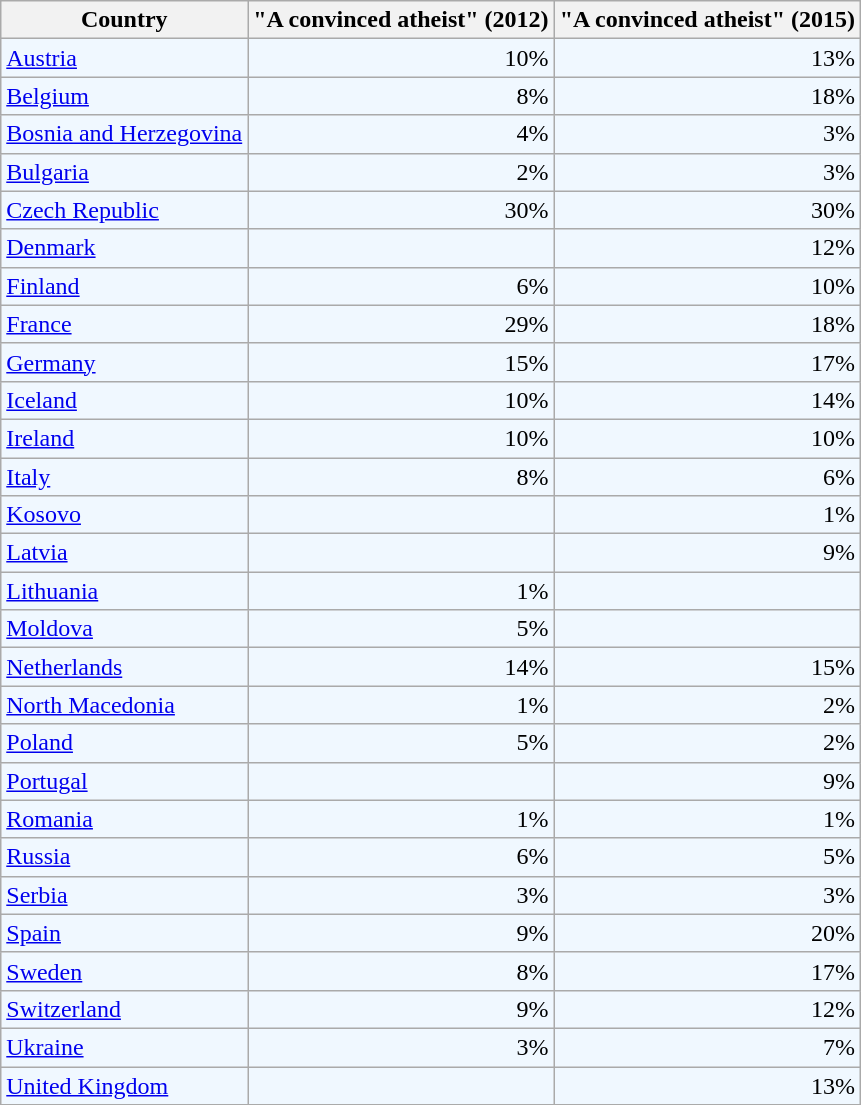<table class="wikitable sortable" style="text-align:right;">
<tr>
<th>Country</th>
<th>"A convinced atheist" (2012)</th>
<th>"A convinced atheist" (2015)</th>
</tr>
<tr style="background:#f0f8ff;">
<td style="text-align:left"> <a href='#'>Austria</a></td>
<td>10%</td>
<td>13%</td>
</tr>
<tr style="background:#f0f8ff;">
<td style="text-align:left"> <a href='#'>Belgium</a></td>
<td>8%</td>
<td>18%</td>
</tr>
<tr style="background:#f0f8ff;">
<td style="text-align:left"> <a href='#'>Bosnia and Herzegovina</a></td>
<td>4%</td>
<td>3%</td>
</tr>
<tr style="background:#f0f8ff;">
<td style="text-align:left"> <a href='#'>Bulgaria</a></td>
<td>2%</td>
<td>3%</td>
</tr>
<tr style="background:#f0f8ff;">
<td style="text-align:left"> <a href='#'>Czech Republic</a></td>
<td>30%</td>
<td>30%</td>
</tr>
<tr style="background:#f0f8ff;">
<td style="text-align:left"> <a href='#'>Denmark</a></td>
<td></td>
<td>12%</td>
</tr>
<tr style="background:#f0f8ff;">
<td style="text-align:left"> <a href='#'>Finland</a></td>
<td>6%</td>
<td>10%</td>
</tr>
<tr style="background:#f0f8ff;">
<td style="text-align:left"> <a href='#'>France</a></td>
<td>29%</td>
<td>18%</td>
</tr>
<tr style="background:#f0f8ff;">
<td style="text-align:left"> <a href='#'>Germany</a></td>
<td>15%</td>
<td>17%</td>
</tr>
<tr style="background:#f0f8ff;">
<td style="text-align:left"> <a href='#'>Iceland</a></td>
<td>10%</td>
<td>14%</td>
</tr>
<tr style="background:#f0f8ff;">
<td style="text-align:left"> <a href='#'>Ireland</a></td>
<td>10%</td>
<td>10%</td>
</tr>
<tr style="background:#f0f8ff;">
<td style="text-align:left"> <a href='#'>Italy</a></td>
<td>8%</td>
<td>6%</td>
</tr>
<tr style="background:#f0f8ff;">
<td style="text-align:left"> <a href='#'>Kosovo</a></td>
<td></td>
<td>1%</td>
</tr>
<tr style="background:#f0f8ff;">
<td style="text-align:left"> <a href='#'>Latvia</a></td>
<td></td>
<td>9%</td>
</tr>
<tr style="background:#f0f8ff;">
<td style="text-align:left"> <a href='#'>Lithuania</a></td>
<td>1%</td>
<td></td>
</tr>
<tr style="background:#f0f8ff;">
<td style="text-align:left"> <a href='#'>Moldova</a></td>
<td>5%</td>
<td></td>
</tr>
<tr style="background:#f0f8ff;">
<td style="text-align:left"> <a href='#'>Netherlands</a></td>
<td>14%</td>
<td>15%</td>
</tr>
<tr style="background:#f0f8ff;">
<td style="text-align:left"> <a href='#'>North Macedonia</a></td>
<td>1%</td>
<td>2%</td>
</tr>
<tr style="background:#f0f8ff;">
<td style="text-align:left"> <a href='#'>Poland</a></td>
<td>5%</td>
<td>2%</td>
</tr>
<tr style="background:#f0f8ff;">
<td style="text-align:left"> <a href='#'>Portugal</a></td>
<td></td>
<td>9%</td>
</tr>
<tr style="background:#f0f8ff;">
<td style="text-align:left"> <a href='#'>Romania</a></td>
<td>1%</td>
<td>1%</td>
</tr>
<tr style="background:#f0f8ff;">
<td style="text-align:left"> <a href='#'>Russia</a></td>
<td>6%</td>
<td>5%</td>
</tr>
<tr style="background:#f0f8ff;">
<td style="text-align:left"> <a href='#'>Serbia</a></td>
<td>3%</td>
<td>3%</td>
</tr>
<tr style="background:#f0f8ff;">
<td style="text-align:left"> <a href='#'>Spain</a></td>
<td>9%</td>
<td>20%</td>
</tr>
<tr style="background:#f0f8ff;">
<td style="text-align:left"> <a href='#'>Sweden</a></td>
<td>8%</td>
<td>17%</td>
</tr>
<tr style="background:#f0f8ff;">
<td style="text-align:left"> <a href='#'>Switzerland</a></td>
<td>9%</td>
<td>12%</td>
</tr>
<tr style="background:#f0f8ff;">
<td style="text-align:left"> <a href='#'>Ukraine</a></td>
<td>3%</td>
<td>7%</td>
</tr>
<tr style="background:#f0f8ff;">
<td style="text-align:left"> <a href='#'>United Kingdom</a></td>
<td></td>
<td>13%</td>
</tr>
</table>
